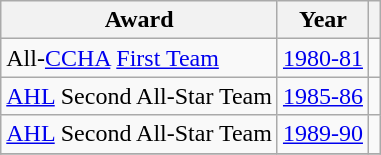<table class="wikitable">
<tr>
<th>Award</th>
<th>Year</th>
<th></th>
</tr>
<tr>
<td>All-<a href='#'>CCHA</a> <a href='#'>First Team</a></td>
<td><a href='#'>1980-81</a></td>
<td></td>
</tr>
<tr>
<td><a href='#'>AHL</a> Second All-Star Team</td>
<td><a href='#'>1985-86</a></td>
<td></td>
</tr>
<tr>
<td><a href='#'>AHL</a> Second All-Star Team</td>
<td><a href='#'>1989-90</a></td>
<td></td>
</tr>
<tr>
</tr>
</table>
